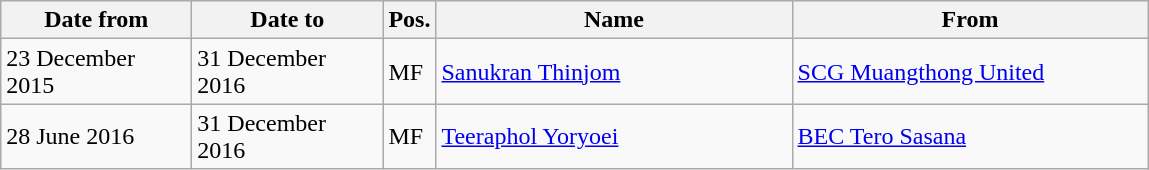<table class="wikitable">
<tr>
<th width="120">Date from</th>
<th width="120">Date to</th>
<th>Pos.</th>
<th width="230">Name</th>
<th width="230">From</th>
</tr>
<tr>
<td>23 December 2015</td>
<td>31 December 2016</td>
<td>MF</td>
<td> <a href='#'>Sanukran Thinjom</a></td>
<td> <a href='#'>SCG Muangthong United</a></td>
</tr>
<tr>
<td>28 June 2016</td>
<td>31 December 2016</td>
<td>MF</td>
<td> <a href='#'>Teeraphol Yoryoei</a></td>
<td> <a href='#'>BEC Tero Sasana</a></td>
</tr>
</table>
